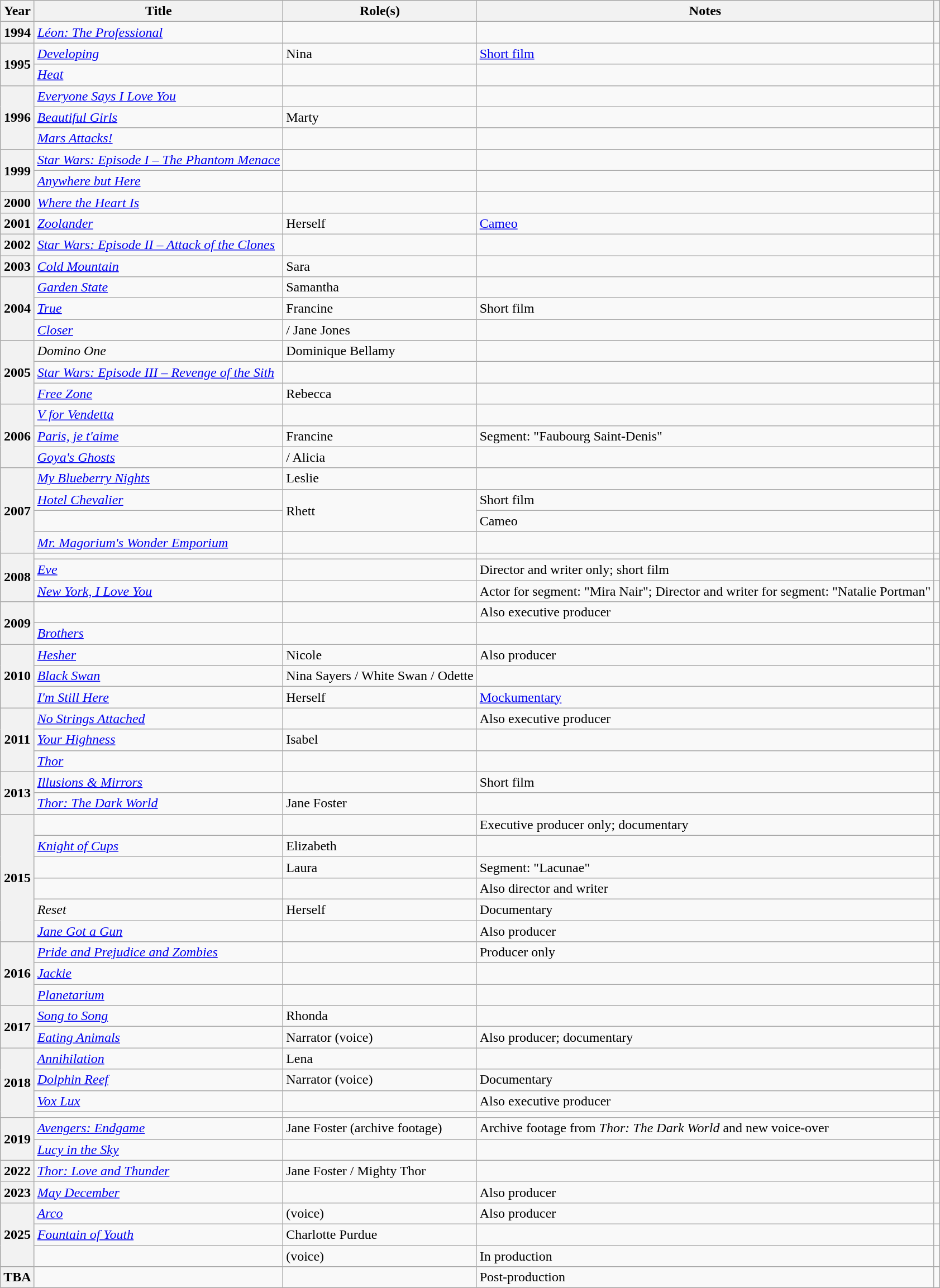<table class="wikitable plainrowheaders sortable">
<tr>
<th scope="col">Year</th>
<th scope="col">Title</th>
<th scope="col">Role(s)</th>
<th scope="col" class="unsortable">Notes</th>
<th scope="col" class="unsortable"></th>
</tr>
<tr>
<th scope=row>1994</th>
<td><em><a href='#'>Léon: The Professional</a></em></td>
<td></td>
<td></td>
<td style="text-align:center;"></td>
</tr>
<tr>
<th rowspan="2" scope="row">1995</th>
<td><em><a href='#'>Developing</a></em></td>
<td>Nina</td>
<td><a href='#'>Short film</a></td>
<td style="text-align:center;"></td>
</tr>
<tr>
<td><em><a href='#'>Heat</a></em></td>
<td></td>
<td></td>
<td style="text-align:center;"></td>
</tr>
<tr>
<th rowspan="3" scope="row">1996</th>
<td><em><a href='#'>Everyone Says I Love You</a></em></td>
<td></td>
<td></td>
<td style="text-align:center;"></td>
</tr>
<tr>
<td><em><a href='#'>Beautiful Girls</a></em></td>
<td>Marty</td>
<td></td>
<td style="text-align:center;"></td>
</tr>
<tr>
<td><em><a href='#'>Mars Attacks!</a></em></td>
<td></td>
<td></td>
<td style="text-align:center;"></td>
</tr>
<tr>
<th rowspan="2" scope="row">1999</th>
<td><em><a href='#'>Star Wars: Episode I&nbsp;– The Phantom Menace</a></em></td>
<td></td>
<td></td>
<td style="text-align:center;"></td>
</tr>
<tr>
<td><em><a href='#'>Anywhere but Here</a></em></td>
<td></td>
<td></td>
<td style="text-align:center;"></td>
</tr>
<tr>
<th scope=row>2000</th>
<td><em><a href='#'>Where the Heart Is</a></em></td>
<td></td>
<td></td>
<td style="text-align:center;"></td>
</tr>
<tr>
<th scope=row>2001</th>
<td><em><a href='#'>Zoolander</a></em></td>
<td>Herself</td>
<td><a href='#'>Cameo</a></td>
<td style="text-align:center;"></td>
</tr>
<tr>
<th scope=row>2002</th>
<td><em><a href='#'>Star Wars: Episode II&nbsp;– Attack of the Clones</a></em></td>
<td></td>
<td></td>
<td style="text-align:center;"></td>
</tr>
<tr>
<th scope=row>2003</th>
<td><em><a href='#'>Cold Mountain</a></em></td>
<td>Sara</td>
<td></td>
<td style="text-align:center;"></td>
</tr>
<tr>
<th rowspan="3" scope="row">2004</th>
<td><em><a href='#'>Garden State</a></em></td>
<td>Samantha</td>
<td></td>
<td style="text-align:center;"></td>
</tr>
<tr>
<td><em><a href='#'>True</a></em></td>
<td>Francine</td>
<td>Short film</td>
<td style="text-align:center;"></td>
</tr>
<tr>
<td><em><a href='#'>Closer</a></em></td>
<td> / Jane Jones</td>
<td></td>
<td style="text-align:center;"></td>
</tr>
<tr>
<th rowspan="3" scope="row">2005</th>
<td><em>Domino One</em></td>
<td>Dominique Bellamy</td>
<td></td>
<td style="text-align:center;"></td>
</tr>
<tr>
<td><em><a href='#'>Star Wars: Episode III&nbsp;– Revenge of the Sith</a></em></td>
<td></td>
<td></td>
<td style="text-align:center;"></td>
</tr>
<tr>
<td><em><a href='#'>Free Zone</a></em></td>
<td>Rebecca</td>
<td></td>
<td style="text-align:center;"></td>
</tr>
<tr>
<th rowspan="3" scope="row">2006</th>
<td><em><a href='#'>V for Vendetta</a></em></td>
<td></td>
<td></td>
<td style="text-align:center;"></td>
</tr>
<tr>
<td><em><a href='#'>Paris, je t'aime</a></em></td>
<td>Francine</td>
<td>Segment: "Faubourg Saint-Denis"</td>
<td style="text-align:center;"></td>
</tr>
<tr>
<td><em><a href='#'>Goya's Ghosts</a></em></td>
<td> / Alicia</td>
<td></td>
<td style="text-align:center;"></td>
</tr>
<tr>
<th rowspan="4" scope="row">2007</th>
<td><em><a href='#'>My Blueberry Nights</a></em></td>
<td>Leslie</td>
<td></td>
<td style="text-align:center;"></td>
</tr>
<tr>
<td><em><a href='#'>Hotel Chevalier</a></em></td>
<td rowspan="2">Rhett</td>
<td>Short film</td>
<td style="text-align:center;"></td>
</tr>
<tr>
<td><em></em></td>
<td>Cameo</td>
<td style="text-align:center;"></td>
</tr>
<tr>
<td><em><a href='#'>Mr. Magorium's Wonder Emporium</a></em></td>
<td></td>
<td></td>
<td style="text-align:center;"></td>
</tr>
<tr>
<th rowspan="3" scope="row">2008</th>
<td><em></em></td>
<td></td>
<td></td>
<td style="text-align:center;"></td>
</tr>
<tr>
<td><em><a href='#'>Eve</a></em></td>
<td></td>
<td>Director and writer only; short film</td>
<td style="text-align:center;"></td>
</tr>
<tr>
<td><em><a href='#'>New York, I Love You</a></em></td>
<td></td>
<td>Actor for segment: "Mira Nair"; Director and writer for segment: "Natalie Portman"</td>
<td style="text-align:center;"></td>
</tr>
<tr>
<th rowspan="2" scope="row">2009</th>
<td><em></em></td>
<td></td>
<td>Also executive producer</td>
<td style="text-align:center;"></td>
</tr>
<tr>
<td><em><a href='#'>Brothers</a></em></td>
<td></td>
<td></td>
<td style="text-align:center;"></td>
</tr>
<tr>
<th rowspan="3" scope="row">2010</th>
<td><em><a href='#'>Hesher</a></em></td>
<td>Nicole</td>
<td>Also producer</td>
<td style="text-align:center;"></td>
</tr>
<tr>
<td><em><a href='#'>Black Swan</a></em></td>
<td>Nina Sayers / White Swan / Odette</td>
<td></td>
<td style="text-align:center;"></td>
</tr>
<tr>
<td><em><a href='#'>I'm Still Here</a></em></td>
<td>Herself</td>
<td><a href='#'>Mockumentary</a></td>
<td style="text-align:center;"></td>
</tr>
<tr>
<th rowspan="3" scope="row">2011</th>
<td><em><a href='#'>No Strings Attached</a></em></td>
<td></td>
<td>Also executive producer</td>
<td style="text-align:center;"></td>
</tr>
<tr>
<td><em><a href='#'>Your Highness</a></em></td>
<td>Isabel</td>
<td></td>
<td style="text-align:center;"></td>
</tr>
<tr>
<td><em><a href='#'>Thor</a></em></td>
<td></td>
<td></td>
<td style="text-align:center;"></td>
</tr>
<tr>
<th rowspan="2" scope="row">2013</th>
<td><em><a href='#'>Illusions & Mirrors</a></em></td>
<td></td>
<td>Short film</td>
<td style="text-align:center;"></td>
</tr>
<tr>
<td><em><a href='#'>Thor: The Dark World</a></em></td>
<td>Jane Foster</td>
<td></td>
<td style="text-align:center;"></td>
</tr>
<tr>
<th rowspan="6" scope="row">2015</th>
<td><em></em></td>
<td></td>
<td>Executive producer only; documentary</td>
<td style="text-align:center;"></td>
</tr>
<tr>
<td><em><a href='#'>Knight of Cups</a></em></td>
<td>Elizabeth</td>
<td></td>
<td style="text-align:center;"></td>
</tr>
<tr>
<td><em></em></td>
<td>Laura</td>
<td>Segment: "Lacunae"</td>
<td style="text-align:center;"></td>
</tr>
<tr>
<td><em></em></td>
<td></td>
<td>Also director and writer</td>
<td style="text-align:center;"></td>
</tr>
<tr>
<td><em>Reset</em></td>
<td>Herself</td>
<td>Documentary</td>
<td></td>
</tr>
<tr>
<td><em><a href='#'>Jane Got a Gun</a></em></td>
<td></td>
<td>Also producer</td>
<td style="text-align:center;"></td>
</tr>
<tr>
<th rowspan="3" scope="row">2016</th>
<td><em><a href='#'>Pride and Prejudice and Zombies</a></em></td>
<td></td>
<td>Producer only</td>
<td style="text-align:center;"></td>
</tr>
<tr>
<td><em><a href='#'>Jackie</a></em></td>
<td></td>
<td></td>
<td style="text-align:center;"></td>
</tr>
<tr>
<td><em><a href='#'>Planetarium</a></em></td>
<td></td>
<td></td>
<td style="text-align:center;"></td>
</tr>
<tr>
<th rowspan="2" scope="row">2017</th>
<td><em><a href='#'>Song to Song</a></em></td>
<td>Rhonda</td>
<td></td>
<td style="text-align:center;"></td>
</tr>
<tr>
<td><em><a href='#'>Eating Animals</a></em></td>
<td>Narrator (voice)</td>
<td>Also producer; documentary</td>
<td style="text-align:center;"></td>
</tr>
<tr>
<th rowspan="4" scope="row">2018</th>
<td><em><a href='#'>Annihilation</a></em></td>
<td>Lena</td>
<td></td>
<td style="text-align:center;"></td>
</tr>
<tr>
<td><em><a href='#'>Dolphin Reef</a></em></td>
<td>Narrator (voice)</td>
<td>Documentary</td>
<td style="text-align:center;"></td>
</tr>
<tr>
<td><em><a href='#'>Vox Lux</a></em></td>
<td></td>
<td>Also executive producer</td>
<td style="text-align:center;"></td>
</tr>
<tr>
<td><em></em></td>
<td></td>
<td></td>
<td style="text-align:center;"></td>
</tr>
<tr>
<th rowspan="2" scope="row">2019</th>
<td><em><a href='#'>Avengers: Endgame</a></em></td>
<td>Jane Foster  (archive footage)</td>
<td>Archive footage from <em>Thor: The Dark World</em> and new voice-over</td>
<td style="text-align:center;"></td>
</tr>
<tr>
<td><em><a href='#'>Lucy in the Sky</a></em></td>
<td></td>
<td></td>
<td style="text-align:center;"></td>
</tr>
<tr>
<th scope="row">2022</th>
<td><em><a href='#'>Thor: Love and Thunder</a></em></td>
<td>Jane Foster / Mighty Thor</td>
<td></td>
<td style="text-align:center;"></td>
</tr>
<tr>
<th scope="row">2023</th>
<td><em><a href='#'>May December</a></em></td>
<td></td>
<td>Also producer</td>
<td style="text-align:center;"></td>
</tr>
<tr>
<th scope="row" rowspan="3">2025</th>
<td><em><a href='#'>Arco</a></em></td>
<td> (voice)</td>
<td>Also producer</td>
<td style="text-align:center;"></td>
</tr>
<tr>
<td><em><a href='#'>Fountain of Youth</a></em></td>
<td>Charlotte Purdue</td>
<td></td>
<td style="text-align:center;"></td>
</tr>
<tr>
<td></td>
<td> (voice)</td>
<td>In production</td>
<td style="text-align:center;"></td>
</tr>
<tr>
<th scope="row">TBA</th>
<td></td>
<td></td>
<td>Post-production</td>
<td><br></td>
</tr>
</table>
